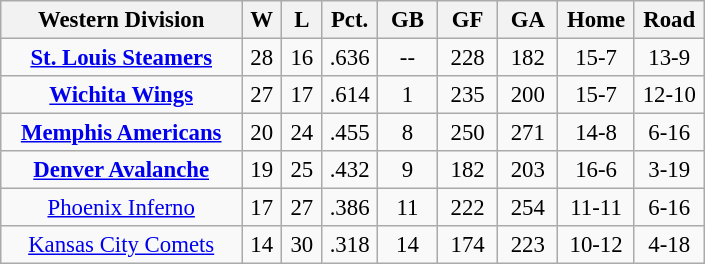<table class="wikitable"  style="width:470px; font-size:95%; text-align:center;">
<tr>
<th style="width:30%;">Western Division</th>
<th style="width:5%;">W</th>
<th style="width:5%;">L</th>
<th style="width:5%;">Pct.</th>
<th style="width:7.5%;">GB</th>
<th style="width:7.5%;">GF</th>
<th style="width:7.5%;">GA</th>
<th style="width:7.5%;">Home</th>
<th style="width:7.5%;">Road</th>
</tr>
<tr>
<td><strong><a href='#'>St. Louis Steamers</a></strong></td>
<td>28</td>
<td>16</td>
<td>.636</td>
<td>--</td>
<td>228</td>
<td>182</td>
<td>15-7</td>
<td>13-9</td>
</tr>
<tr>
<td><strong><a href='#'>Wichita Wings</a></strong></td>
<td>27</td>
<td>17</td>
<td>.614</td>
<td>1</td>
<td>235</td>
<td>200</td>
<td>15-7</td>
<td>12-10</td>
</tr>
<tr>
<td><strong><a href='#'>Memphis Americans</a></strong></td>
<td>20</td>
<td>24</td>
<td>.455</td>
<td>8</td>
<td>250</td>
<td>271</td>
<td>14-8</td>
<td>6-16</td>
</tr>
<tr>
<td><strong><a href='#'>Denver Avalanche</a></strong></td>
<td>19</td>
<td>25</td>
<td>.432</td>
<td>9</td>
<td>182</td>
<td>203</td>
<td>16-6</td>
<td>3-19</td>
</tr>
<tr>
<td><a href='#'>Phoenix Inferno</a></td>
<td>17</td>
<td>27</td>
<td>.386</td>
<td>11</td>
<td>222</td>
<td>254</td>
<td>11-11</td>
<td>6-16</td>
</tr>
<tr>
<td><a href='#'>Kansas City Comets</a></td>
<td>14</td>
<td>30</td>
<td>.318</td>
<td>14</td>
<td>174</td>
<td>223</td>
<td>10-12</td>
<td>4-18</td>
</tr>
</table>
